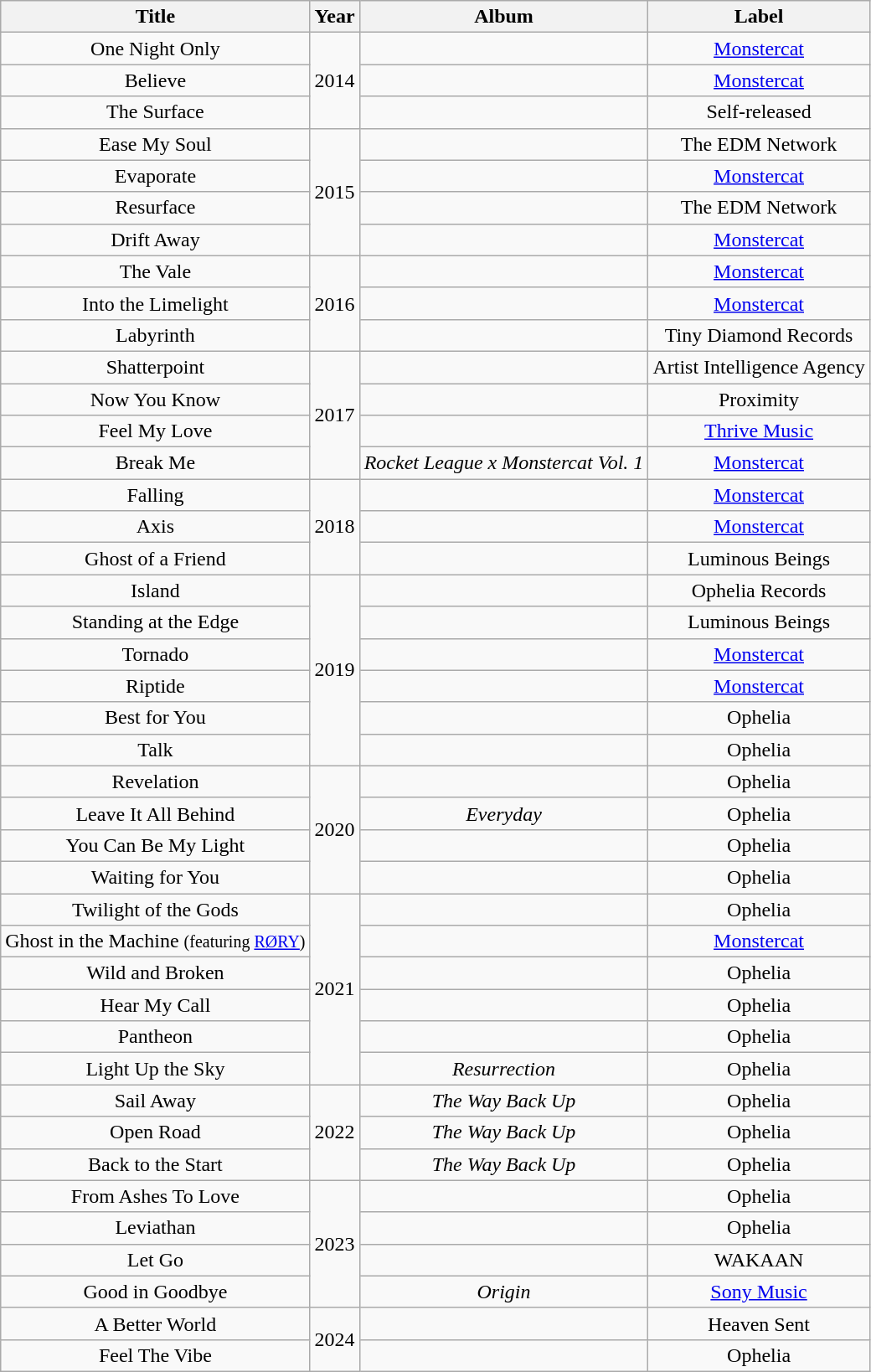<table class="wikitable plainrowheaders" style="text-align:center;">
<tr>
<th scope="col">Title</th>
<th scope="col">Year</th>
<th scope="col">Album</th>
<th scope="col">Label</th>
</tr>
<tr>
<td>One Night Only </td>
<td rowspan="3">2014</td>
<td></td>
<td><a href='#'>Monstercat</a></td>
</tr>
<tr>
<td>Believe </td>
<td></td>
<td><a href='#'>Monstercat</a></td>
</tr>
<tr>
<td>The Surface </td>
<td></td>
<td>Self-released</td>
</tr>
<tr>
<td>Ease My Soul </td>
<td rowspan="4">2015</td>
<td></td>
<td>The EDM Network</td>
</tr>
<tr>
<td>Evaporate </td>
<td></td>
<td><a href='#'>Monstercat</a></td>
</tr>
<tr>
<td>Resurface </td>
<td></td>
<td>The EDM Network</td>
</tr>
<tr>
<td>Drift Away </td>
<td></td>
<td><a href='#'>Monstercat</a></td>
</tr>
<tr>
<td>The Vale </td>
<td rowspan="3">2016</td>
<td></td>
<td><a href='#'>Monstercat</a></td>
</tr>
<tr>
<td>Into the Limelight </td>
<td></td>
<td><a href='#'>Monstercat</a></td>
</tr>
<tr>
<td>Labyrinth </td>
<td></td>
<td>Tiny Diamond Records</td>
</tr>
<tr>
<td>Shatterpoint</td>
<td rowspan="4">2017</td>
<td></td>
<td>Artist Intelligence Agency</td>
</tr>
<tr>
<td>Now You Know </td>
<td></td>
<td>Proximity</td>
</tr>
<tr>
<td>Feel My Love</td>
<td></td>
<td><a href='#'>Thrive Music</a></td>
</tr>
<tr>
<td>Break Me </td>
<td><em>Rocket League x Monstercat Vol. 1</em></td>
<td><a href='#'>Monstercat</a></td>
</tr>
<tr>
<td>Falling </td>
<td rowspan="3">2018</td>
<td></td>
<td><a href='#'>Monstercat</a></td>
</tr>
<tr>
<td>Axis</td>
<td></td>
<td><a href='#'>Monstercat</a></td>
</tr>
<tr>
<td>Ghost of a Friend </td>
<td></td>
<td>Luminous Beings</td>
</tr>
<tr>
<td>Island </td>
<td rowspan="6">2019</td>
<td></td>
<td>Ophelia Records</td>
</tr>
<tr>
<td>Standing at the Edge</td>
<td></td>
<td>Luminous Beings</td>
</tr>
<tr>
<td>Tornado </td>
<td></td>
<td><a href='#'>Monstercat</a></td>
</tr>
<tr>
<td>Riptide </td>
<td></td>
<td><a href='#'>Monstercat</a></td>
</tr>
<tr>
<td>Best for You </td>
<td></td>
<td>Ophelia</td>
</tr>
<tr>
<td>Talk </td>
<td></td>
<td>Ophelia</td>
</tr>
<tr>
<td>Revelation </td>
<td rowspan="4">2020</td>
<td></td>
<td>Ophelia</td>
</tr>
<tr>
<td>Leave It All Behind </td>
<td><em>Everyday</em></td>
<td>Ophelia</td>
</tr>
<tr>
<td>You Can Be My Light </td>
<td></td>
<td>Ophelia</td>
</tr>
<tr>
<td>Waiting for You </td>
<td></td>
<td>Ophelia</td>
</tr>
<tr>
<td>Twilight of the Gods</td>
<td rowspan="6">2021</td>
<td></td>
<td>Ophelia</td>
</tr>
<tr>
<td>Ghost in the Machine <small>(featuring <a href='#'>RØRY</a>)</small> </td>
<td></td>
<td><a href='#'>Monstercat</a></td>
</tr>
<tr>
<td>Wild and Broken </td>
<td></td>
<td>Ophelia</td>
</tr>
<tr>
<td>Hear My Call </td>
<td></td>
<td>Ophelia</td>
</tr>
<tr>
<td>Pantheon </td>
<td></td>
<td>Ophelia</td>
</tr>
<tr>
<td>Light Up the Sky </td>
<td><em>Resurrection</em></td>
<td>Ophelia</td>
</tr>
<tr>
<td>Sail Away </td>
<td rowspan="3">2022</td>
<td><em>The Way Back Up</em></td>
<td>Ophelia</td>
</tr>
<tr>
<td>Open Road </td>
<td><em>The Way Back Up</em></td>
<td>Ophelia</td>
</tr>
<tr>
<td>Back to the Start </td>
<td><em>The Way Back Up</em></td>
<td>Ophelia</td>
</tr>
<tr>
<td>From Ashes To Love </td>
<td rowspan="4">2023</td>
<td></td>
<td>Ophelia</td>
</tr>
<tr>
<td>Leviathan </td>
<td></td>
<td>Ophelia</td>
</tr>
<tr>
<td>Let Go </td>
<td></td>
<td>WAKAAN</td>
</tr>
<tr>
<td>Good in Goodbye </td>
<td><em>Origin</em></td>
<td><a href='#'>Sony Music</a></td>
</tr>
<tr>
<td>A Better World </td>
<td rowspan="2">2024</td>
<td></td>
<td>Heaven Sent</td>
</tr>
<tr>
<td>Feel The Vibe </td>
<td></td>
<td>Ophelia</td>
</tr>
</table>
